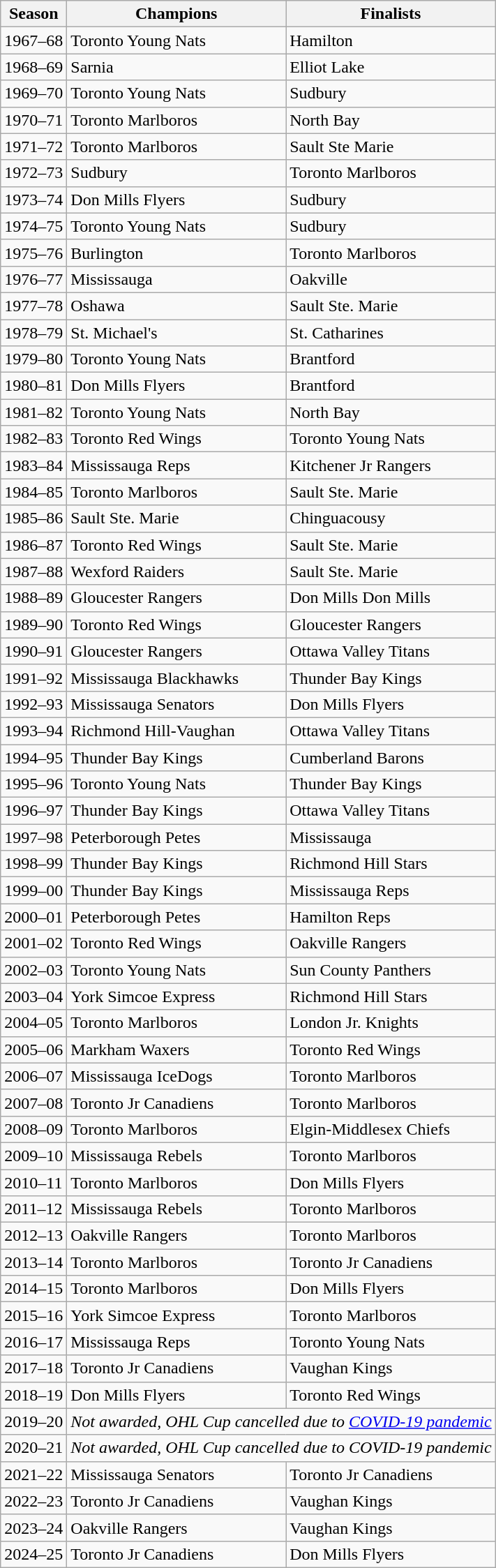<table class="wikitable sortable">
<tr>
<th>Season</th>
<th>Champions</th>
<th>Finalists</th>
</tr>
<tr>
<td>1967–68</td>
<td>Toronto Young Nats</td>
<td>Hamilton</td>
</tr>
<tr>
<td>1968–69</td>
<td>Sarnia</td>
<td>Elliot Lake</td>
</tr>
<tr>
<td>1969–70</td>
<td>Toronto Young Nats</td>
<td>Sudbury</td>
</tr>
<tr>
<td>1970–71</td>
<td>Toronto Marlboros</td>
<td>North Bay</td>
</tr>
<tr>
<td>1971–72</td>
<td>Toronto Marlboros</td>
<td>Sault Ste Marie</td>
</tr>
<tr>
<td>1972–73</td>
<td>Sudbury</td>
<td>Toronto Marlboros</td>
</tr>
<tr>
<td>1973–74</td>
<td>Don Mills Flyers</td>
<td>Sudbury</td>
</tr>
<tr>
<td>1974–75</td>
<td>Toronto Young Nats</td>
<td>Sudbury</td>
</tr>
<tr>
<td>1975–76</td>
<td>Burlington</td>
<td>Toronto Marlboros</td>
</tr>
<tr>
<td>1976–77</td>
<td>Mississauga</td>
<td>Oakville</td>
</tr>
<tr>
<td>1977–78</td>
<td>Oshawa</td>
<td>Sault Ste. Marie</td>
</tr>
<tr>
<td>1978–79</td>
<td>St. Michael's</td>
<td>St. Catharines</td>
</tr>
<tr>
<td>1979–80</td>
<td>Toronto Young Nats</td>
<td>Brantford</td>
</tr>
<tr>
<td>1980–81</td>
<td>Don Mills Flyers</td>
<td>Brantford</td>
</tr>
<tr>
<td>1981–82</td>
<td>Toronto Young Nats</td>
<td>North Bay</td>
</tr>
<tr>
<td>1982–83</td>
<td>Toronto Red Wings</td>
<td>Toronto Young Nats</td>
</tr>
<tr>
<td>1983–84</td>
<td>Mississauga Reps</td>
<td>Kitchener Jr Rangers</td>
</tr>
<tr>
<td>1984–85</td>
<td>Toronto Marlboros</td>
<td>Sault Ste. Marie</td>
</tr>
<tr>
<td>1985–86</td>
<td>Sault Ste. Marie</td>
<td>Chinguacousy</td>
</tr>
<tr>
<td>1986–87</td>
<td>Toronto Red Wings</td>
<td>Sault Ste. Marie</td>
</tr>
<tr>
<td>1987–88</td>
<td>Wexford Raiders</td>
<td>Sault Ste. Marie</td>
</tr>
<tr>
<td>1988–89</td>
<td>Gloucester Rangers</td>
<td>Don Mills Don Mills</td>
</tr>
<tr>
<td>1989–90</td>
<td>Toronto Red Wings</td>
<td>Gloucester Rangers</td>
</tr>
<tr>
<td>1990–91</td>
<td>Gloucester Rangers</td>
<td>Ottawa Valley Titans</td>
</tr>
<tr>
<td>1991–92</td>
<td>Mississauga Blackhawks</td>
<td>Thunder Bay Kings</td>
</tr>
<tr>
<td>1992–93</td>
<td>Mississauga Senators</td>
<td>Don Mills Flyers</td>
</tr>
<tr>
<td>1993–94</td>
<td>Richmond Hill-Vaughan</td>
<td>Ottawa Valley Titans</td>
</tr>
<tr>
<td>1994–95</td>
<td>Thunder Bay Kings</td>
<td>Cumberland Barons</td>
</tr>
<tr>
<td>1995–96</td>
<td>Toronto Young Nats</td>
<td>Thunder Bay Kings</td>
</tr>
<tr>
<td>1996–97</td>
<td>Thunder Bay Kings</td>
<td>Ottawa Valley Titans</td>
</tr>
<tr>
<td>1997–98</td>
<td>Peterborough Petes</td>
<td>Mississauga</td>
</tr>
<tr>
<td>1998–99</td>
<td>Thunder Bay Kings</td>
<td>Richmond Hill Stars</td>
</tr>
<tr>
<td>1999–00</td>
<td>Thunder Bay Kings</td>
<td>Mississauga Reps</td>
</tr>
<tr>
<td>2000–01</td>
<td>Peterborough Petes</td>
<td>Hamilton Reps</td>
</tr>
<tr>
<td>2001–02</td>
<td>Toronto Red Wings</td>
<td>Oakville Rangers</td>
</tr>
<tr>
<td>2002–03</td>
<td>Toronto Young Nats</td>
<td>Sun County Panthers</td>
</tr>
<tr>
<td>2003–04</td>
<td>York Simcoe Express</td>
<td>Richmond Hill Stars</td>
</tr>
<tr>
<td>2004–05</td>
<td>Toronto Marlboros</td>
<td>London Jr. Knights</td>
</tr>
<tr>
<td>2005–06</td>
<td>Markham Waxers</td>
<td>Toronto Red Wings</td>
</tr>
<tr>
<td>2006–07</td>
<td>Mississauga IceDogs</td>
<td>Toronto Marlboros</td>
</tr>
<tr>
<td>2007–08</td>
<td>Toronto Jr Canadiens</td>
<td>Toronto Marlboros</td>
</tr>
<tr>
<td>2008–09</td>
<td>Toronto Marlboros</td>
<td>Elgin-Middlesex Chiefs</td>
</tr>
<tr>
<td>2009–10</td>
<td>Mississauga Rebels</td>
<td>Toronto Marlboros</td>
</tr>
<tr>
<td>2010–11</td>
<td>Toronto Marlboros</td>
<td>Don Mills Flyers</td>
</tr>
<tr>
<td>2011–12</td>
<td>Mississauga Rebels</td>
<td>Toronto Marlboros</td>
</tr>
<tr>
<td>2012–13</td>
<td>Oakville Rangers</td>
<td>Toronto Marlboros</td>
</tr>
<tr>
<td>2013–14</td>
<td>Toronto Marlboros</td>
<td>Toronto Jr Canadiens</td>
</tr>
<tr>
<td>2014–15</td>
<td>Toronto Marlboros</td>
<td>Don Mills Flyers</td>
</tr>
<tr>
<td>2015–16</td>
<td>York Simcoe Express</td>
<td>Toronto Marlboros</td>
</tr>
<tr>
<td>2016–17</td>
<td>Mississauga Reps</td>
<td>Toronto Young Nats</td>
</tr>
<tr>
<td>2017–18</td>
<td>Toronto Jr Canadiens</td>
<td>Vaughan Kings</td>
</tr>
<tr>
<td>2018–19</td>
<td>Don Mills Flyers</td>
<td>Toronto Red Wings</td>
</tr>
<tr>
<td>2019–20</td>
<td colspan="2"><em>Not awarded, OHL Cup cancelled due to <a href='#'>COVID-19 pandemic</a></em></td>
</tr>
<tr>
<td>2020–21</td>
<td colspan="2"><em>Not awarded, OHL Cup cancelled due to COVID-19 pandemic</em></td>
</tr>
<tr>
<td>2021–22</td>
<td>Mississauga Senators</td>
<td>Toronto Jr Canadiens</td>
</tr>
<tr>
<td>2022–23</td>
<td>Toronto Jr Canadiens</td>
<td>Vaughan Kings</td>
</tr>
<tr>
<td>2023–24</td>
<td>Oakville Rangers</td>
<td>Vaughan Kings</td>
</tr>
<tr>
<td>2024–25</td>
<td>Toronto Jr Canadiens</td>
<td>Don Mills Flyers</td>
</tr>
</table>
